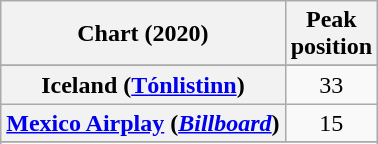<table class="wikitable sortable plainrowheaders" style="text-align:center">
<tr>
<th>Chart (2020)</th>
<th>Peak<br>position</th>
</tr>
<tr>
</tr>
<tr>
</tr>
<tr>
</tr>
<tr>
<th scope="row">Iceland (<a href='#'>Tónlistinn</a>)</th>
<td>33</td>
</tr>
<tr>
<th scope="row"><a href='#'>Mexico Airplay</a> (<em><a href='#'>Billboard</a></em>)</th>
<td>15</td>
</tr>
<tr>
</tr>
<tr>
</tr>
<tr>
</tr>
<tr>
</tr>
<tr>
</tr>
</table>
